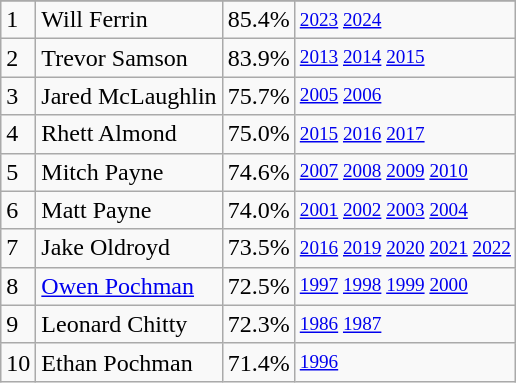<table class="wikitable">
<tr>
</tr>
<tr>
<td>1</td>
<td>Will Ferrin</td>
<td><abbr>85.4%</abbr></td>
<td style="font-size:80%;"><a href='#'>2023</a> <a href='#'>2024</a></td>
</tr>
<tr>
<td>2</td>
<td>Trevor Samson</td>
<td><abbr>83.9%</abbr></td>
<td style="font-size:80%;"><a href='#'>2013</a> <a href='#'>2014</a> <a href='#'>2015</a></td>
</tr>
<tr>
<td>3</td>
<td>Jared McLaughlin</td>
<td><abbr>75.7%</abbr></td>
<td style="font-size:80%;"><a href='#'>2005</a> <a href='#'>2006</a></td>
</tr>
<tr>
<td>4</td>
<td>Rhett Almond</td>
<td><abbr>75.0%</abbr></td>
<td style="font-size:80%;"><a href='#'>2015</a> <a href='#'>2016</a> <a href='#'>2017</a></td>
</tr>
<tr>
<td>5</td>
<td>Mitch Payne</td>
<td><abbr>74.6%</abbr></td>
<td style="font-size:80%;"><a href='#'>2007</a> <a href='#'>2008</a> <a href='#'>2009</a> <a href='#'>2010</a></td>
</tr>
<tr>
<td>6</td>
<td>Matt Payne</td>
<td><abbr>74.0%</abbr></td>
<td style="font-size:80%;"><a href='#'>2001</a> <a href='#'>2002</a> <a href='#'>2003</a> <a href='#'>2004</a></td>
</tr>
<tr>
<td>7</td>
<td>Jake Oldroyd</td>
<td><abbr>73.5%</abbr></td>
<td style="font-size:80%;"><a href='#'>2016</a> <a href='#'>2019</a> <a href='#'>2020</a> <a href='#'>2021</a> <a href='#'>2022</a></td>
</tr>
<tr>
<td>8</td>
<td><a href='#'>Owen Pochman</a></td>
<td><abbr>72.5%</abbr></td>
<td style="font-size:80%;"><a href='#'>1997</a> <a href='#'>1998</a> <a href='#'>1999</a> <a href='#'>2000</a></td>
</tr>
<tr>
<td>9</td>
<td>Leonard Chitty</td>
<td><abbr>72.3%</abbr></td>
<td style="font-size:80%;"><a href='#'>1986</a> <a href='#'>1987</a></td>
</tr>
<tr>
<td>10</td>
<td>Ethan Pochman</td>
<td><abbr>71.4%</abbr></td>
<td style="font-size:80%;"><a href='#'>1996</a><br></td>
</tr>
</table>
